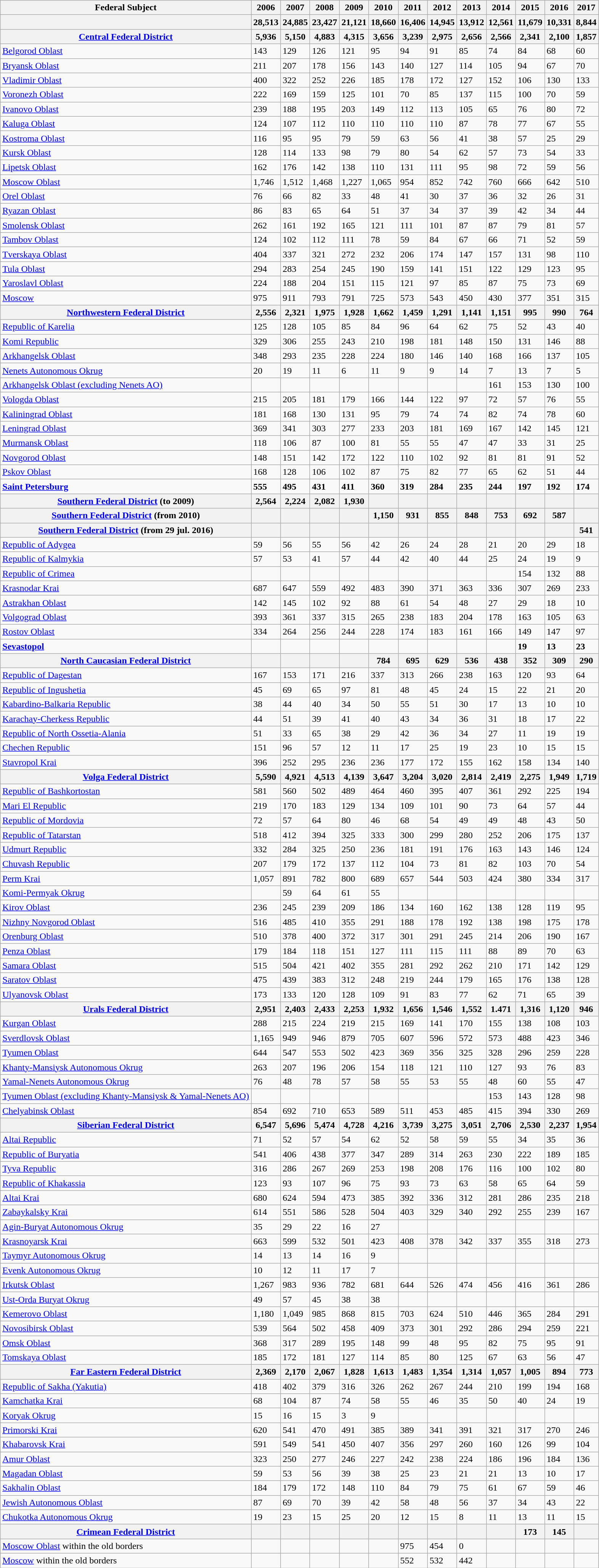<table class="wikitable sortable">
<tr>
<th>Federal Subject</th>
<th>2006</th>
<th>2007</th>
<th>2008</th>
<th>2009</th>
<th>2010</th>
<th>2011</th>
<th>2012</th>
<th>2013</th>
<th>2014</th>
<th>2015</th>
<th>2016</th>
<th>2017</th>
</tr>
<tr>
<th></th>
<th>28,513</th>
<th>24,885</th>
<th>23,427</th>
<th>21,121</th>
<th>18,660</th>
<th>16,406</th>
<th>14,945</th>
<th>13,912</th>
<th>12,561</th>
<th>11,679</th>
<th>10,331</th>
<th>8,844</th>
</tr>
<tr>
<th><a href='#'>Central Federal District</a></th>
<th>5,936</th>
<th>5,150</th>
<th>4,883</th>
<th>4,315</th>
<th>3,656</th>
<th>3,239</th>
<th>2,975</th>
<th>2,656</th>
<th>2,566</th>
<th>2,341</th>
<th>2,100</th>
<th>1,857</th>
</tr>
<tr>
<td><a href='#'>Belgorod Oblast</a></td>
<td>143</td>
<td>129</td>
<td>126</td>
<td>121</td>
<td>95</td>
<td>94</td>
<td>91</td>
<td>85</td>
<td>74</td>
<td>84</td>
<td>68</td>
<td>60</td>
</tr>
<tr>
<td><a href='#'>Bryansk Oblast</a></td>
<td>211</td>
<td>207</td>
<td>178</td>
<td>156</td>
<td>143</td>
<td>140</td>
<td>127</td>
<td>114</td>
<td>105</td>
<td>94</td>
<td>67</td>
<td>70</td>
</tr>
<tr>
<td><a href='#'>Vladimir Oblast</a></td>
<td>400</td>
<td>322</td>
<td>252</td>
<td>226</td>
<td>185</td>
<td>178</td>
<td>172</td>
<td>127</td>
<td>152</td>
<td>106</td>
<td>130</td>
<td>133</td>
</tr>
<tr>
<td><a href='#'>Voronezh Oblast</a></td>
<td>222</td>
<td>169</td>
<td>159</td>
<td>125</td>
<td>101</td>
<td>70</td>
<td>85</td>
<td>137</td>
<td>115</td>
<td>100</td>
<td>70</td>
<td>59</td>
</tr>
<tr>
<td><a href='#'>Ivanovo Oblast</a></td>
<td>239</td>
<td>188</td>
<td>195</td>
<td>203</td>
<td>149</td>
<td>112</td>
<td>113</td>
<td>105</td>
<td>65</td>
<td>76</td>
<td>80</td>
<td>72</td>
</tr>
<tr>
<td><a href='#'>Kaluga Oblast</a></td>
<td>124</td>
<td>107</td>
<td>112</td>
<td>110</td>
<td>110</td>
<td>110</td>
<td>110</td>
<td>87</td>
<td>78</td>
<td>77</td>
<td>67</td>
<td>55</td>
</tr>
<tr>
<td><a href='#'>Kostroma Oblast</a></td>
<td>116</td>
<td>95</td>
<td>95</td>
<td>79</td>
<td>59</td>
<td>63</td>
<td>56</td>
<td>41</td>
<td>38</td>
<td>57</td>
<td>25</td>
<td>29</td>
</tr>
<tr>
<td><a href='#'>Kursk Oblast</a></td>
<td>128</td>
<td>114</td>
<td>133</td>
<td>98</td>
<td>79</td>
<td>80</td>
<td>54</td>
<td>62</td>
<td>57</td>
<td>73</td>
<td>54</td>
<td>33</td>
</tr>
<tr>
<td><a href='#'>Lipetsk Oblast</a></td>
<td>162</td>
<td>176</td>
<td>142</td>
<td>138</td>
<td>110</td>
<td>131</td>
<td>111</td>
<td>95</td>
<td>98</td>
<td>72</td>
<td>59</td>
<td>56</td>
</tr>
<tr>
<td><a href='#'>Moscow Oblast</a></td>
<td>1,746</td>
<td>1,512</td>
<td>1,468</td>
<td>1,227</td>
<td>1,065</td>
<td>954</td>
<td>852</td>
<td>742</td>
<td>760</td>
<td>666</td>
<td>642</td>
<td>510</td>
</tr>
<tr>
<td><a href='#'>Orel Oblast</a></td>
<td>76</td>
<td>66</td>
<td>82</td>
<td>33</td>
<td>48</td>
<td>41</td>
<td>30</td>
<td>37</td>
<td>36</td>
<td>32</td>
<td>26</td>
<td>31</td>
</tr>
<tr>
<td><a href='#'>Ryazan Oblast</a></td>
<td>86</td>
<td>83</td>
<td>65</td>
<td>64</td>
<td>51</td>
<td>37</td>
<td>34</td>
<td>37</td>
<td>39</td>
<td>42</td>
<td>34</td>
<td>44</td>
</tr>
<tr>
<td><a href='#'>Smolensk Oblast</a></td>
<td>262</td>
<td>161</td>
<td>192</td>
<td>165</td>
<td>121</td>
<td>111</td>
<td>101</td>
<td>87</td>
<td>87</td>
<td>79</td>
<td>81</td>
<td>57</td>
</tr>
<tr>
<td><a href='#'>Tambov Oblast</a></td>
<td>124</td>
<td>102</td>
<td>112</td>
<td>111</td>
<td>78</td>
<td>59</td>
<td>84</td>
<td>67</td>
<td>66</td>
<td>71</td>
<td>52</td>
<td>59</td>
</tr>
<tr>
<td><a href='#'>Tverskaya Oblast</a></td>
<td>404</td>
<td>337</td>
<td>321</td>
<td>272</td>
<td>232</td>
<td>206</td>
<td>174</td>
<td>147</td>
<td>157</td>
<td>131</td>
<td>98</td>
<td>110</td>
</tr>
<tr>
<td><a href='#'>Tula Oblast</a></td>
<td>294</td>
<td>283</td>
<td>254</td>
<td>245</td>
<td>190</td>
<td>159</td>
<td>141</td>
<td>151</td>
<td>122</td>
<td>129</td>
<td>123</td>
<td>95</td>
</tr>
<tr>
<td><a href='#'>Yaroslavl Oblast</a></td>
<td>224</td>
<td>188</td>
<td>204</td>
<td>151</td>
<td>115</td>
<td>121</td>
<td>97</td>
<td>85</td>
<td>87</td>
<td>75</td>
<td>73</td>
<td>69</td>
</tr>
<tr>
<td><a href='#'>Moscow</a></td>
<td>975</td>
<td>911</td>
<td>793</td>
<td>791</td>
<td>725</td>
<td>573</td>
<td>543</td>
<td>450</td>
<td>430</td>
<td>377</td>
<td>351</td>
<td>315</td>
</tr>
<tr>
<th><a href='#'>Northwestern Federal District</a></th>
<th>2,556</th>
<th>2,321</th>
<th>1,975</th>
<th>1,928</th>
<th>1,662</th>
<th>1,459</th>
<th>1,291</th>
<th>1,141</th>
<th>1,151</th>
<th>995</th>
<th>990</th>
<th>764</th>
</tr>
<tr>
<td><a href='#'>Republic of Karelia</a></td>
<td>125</td>
<td>128</td>
<td>105</td>
<td>85</td>
<td>84</td>
<td>96</td>
<td>64</td>
<td>62</td>
<td>75</td>
<td>52</td>
<td>43</td>
<td>40</td>
</tr>
<tr>
<td><a href='#'>Komi Republic</a></td>
<td>329</td>
<td>306</td>
<td>255</td>
<td>243</td>
<td>210</td>
<td>198</td>
<td>181</td>
<td>148</td>
<td>150</td>
<td>131</td>
<td>146</td>
<td>88</td>
</tr>
<tr>
<td><a href='#'>Arkhangelsk Oblast</a></td>
<td>348</td>
<td>293</td>
<td>235</td>
<td>228</td>
<td>224</td>
<td>180</td>
<td>146</td>
<td>140</td>
<td>168</td>
<td>166</td>
<td>137</td>
<td>105</td>
</tr>
<tr>
<td><a href='#'>Nenets Autonomous Okrug</a></td>
<td>20</td>
<td>19</td>
<td>11</td>
<td>6</td>
<td>11</td>
<td>9</td>
<td>9</td>
<td>14</td>
<td>7</td>
<td>13</td>
<td>7</td>
<td>5</td>
</tr>
<tr>
<td><a href='#'>Arkhangelsk Oblast (excluding Nenets AO)</a></td>
<td></td>
<td></td>
<td></td>
<td></td>
<td></td>
<td></td>
<td></td>
<td></td>
<td>161</td>
<td>153</td>
<td>130</td>
<td>100</td>
</tr>
<tr>
<td><a href='#'>Vologda Oblast</a></td>
<td>215</td>
<td>205</td>
<td>181</td>
<td>179</td>
<td>166</td>
<td>144</td>
<td>122</td>
<td>97</td>
<td>72</td>
<td>57</td>
<td>76</td>
<td>55</td>
</tr>
<tr>
<td><a href='#'>Kaliningrad Oblast</a></td>
<td>181</td>
<td>168</td>
<td>130</td>
<td>131</td>
<td>95</td>
<td>79</td>
<td>74</td>
<td>74</td>
<td>82</td>
<td>74</td>
<td>78</td>
<td>60</td>
</tr>
<tr>
<td><a href='#'>Leningrad Oblast</a></td>
<td>369</td>
<td>341</td>
<td>303</td>
<td>277</td>
<td>233</td>
<td>203</td>
<td>181</td>
<td>169</td>
<td>167</td>
<td>142</td>
<td>145</td>
<td>121</td>
</tr>
<tr>
<td><a href='#'>Murmansk Oblast</a></td>
<td>118</td>
<td>106</td>
<td>87</td>
<td>100</td>
<td>81</td>
<td>55</td>
<td>55</td>
<td>47</td>
<td>47</td>
<td>33</td>
<td>31</td>
<td>25</td>
</tr>
<tr>
<td><a href='#'>Novgorod Oblast</a></td>
<td>148</td>
<td>151</td>
<td>142</td>
<td>172</td>
<td>122</td>
<td>110</td>
<td>102</td>
<td>92</td>
<td>81</td>
<td>81</td>
<td>91</td>
<td>52</td>
</tr>
<tr>
<td><a href='#'>Pskov Oblast</a></td>
<td>168</td>
<td>128</td>
<td>106</td>
<td>102</td>
<td>87</td>
<td>75</td>
<td>82</td>
<td>77</td>
<td>65</td>
<td>62</td>
<td>51</td>
<td>44</td>
</tr>
<tr>
<td><strong><a href='#'>Saint Petersburg</a></strong></td>
<td><strong>555</strong></td>
<td><strong>495</strong></td>
<td><strong>431</strong></td>
<td><strong>411</strong></td>
<td><strong>360</strong></td>
<td><strong>319</strong></td>
<td><strong>284</strong></td>
<td><strong>235</strong></td>
<td><strong>244</strong></td>
<td><strong>197</strong></td>
<td><strong>192</strong></td>
<td><strong>174</strong></td>
</tr>
<tr>
<th><a href='#'>Southern Federal District</a> (to 2009)</th>
<th>2,564</th>
<th>2,224</th>
<th>2,082</th>
<th>1,930</th>
<th></th>
<th></th>
<th></th>
<th></th>
<th></th>
<th></th>
<th></th>
<th></th>
</tr>
<tr>
<th><a href='#'>Southern Federal District</a> (from 2010)</th>
<th></th>
<th></th>
<th></th>
<th></th>
<th>1,150</th>
<th>931</th>
<th>855</th>
<th>848</th>
<th>753</th>
<th>692</th>
<th>587</th>
<th></th>
</tr>
<tr>
<th><a href='#'>Southern Federal District</a> (from 29 jul. 2016)</th>
<th></th>
<th></th>
<th></th>
<th></th>
<th></th>
<th></th>
<th></th>
<th></th>
<th></th>
<th></th>
<th></th>
<th>541</th>
</tr>
<tr>
<td><a href='#'>Republic of Adygea</a></td>
<td>59</td>
<td>56</td>
<td>55</td>
<td>56</td>
<td>42</td>
<td>26</td>
<td>24</td>
<td>28</td>
<td>21</td>
<td>20</td>
<td>29</td>
<td>18</td>
</tr>
<tr>
<td><a href='#'>Republic of Kalmykia</a></td>
<td>57</td>
<td>53</td>
<td>41</td>
<td>57</td>
<td>44</td>
<td>42</td>
<td>40</td>
<td>44</td>
<td>25</td>
<td>24</td>
<td>19</td>
<td>9</td>
</tr>
<tr>
<td><a href='#'>Republic of Crimea</a></td>
<td></td>
<td></td>
<td></td>
<td></td>
<td></td>
<td></td>
<td></td>
<td></td>
<td></td>
<td>154</td>
<td>132</td>
<td>88</td>
</tr>
<tr>
<td><a href='#'>Krasnodar Krai</a></td>
<td>687</td>
<td>647</td>
<td>559</td>
<td>492</td>
<td>483</td>
<td>390</td>
<td>371</td>
<td>363</td>
<td>336</td>
<td>307</td>
<td>269</td>
<td>233</td>
</tr>
<tr>
<td><a href='#'>Astrakhan Oblast</a></td>
<td>142</td>
<td>145</td>
<td>102</td>
<td>92</td>
<td>88</td>
<td>61</td>
<td>54</td>
<td>48</td>
<td>27</td>
<td>29</td>
<td>18</td>
<td>10</td>
</tr>
<tr>
<td><a href='#'>Volgograd Oblast</a></td>
<td>393</td>
<td>361</td>
<td>337</td>
<td>315</td>
<td>265</td>
<td>238</td>
<td>183</td>
<td>204</td>
<td>178</td>
<td>163</td>
<td>105</td>
<td>63</td>
</tr>
<tr>
<td><a href='#'>Rostov Oblast</a></td>
<td>334</td>
<td>264</td>
<td>256</td>
<td>244</td>
<td>228</td>
<td>174</td>
<td>183</td>
<td>161</td>
<td>166</td>
<td>149</td>
<td>147</td>
<td>97</td>
</tr>
<tr>
<td><strong><a href='#'>Sevastopol</a></strong></td>
<td></td>
<td></td>
<td></td>
<td></td>
<td></td>
<td></td>
<td></td>
<td></td>
<td></td>
<td><strong>19</strong></td>
<td><strong>13</strong></td>
<td><strong>23</strong></td>
</tr>
<tr>
<th><a href='#'>North Caucasian Federal District</a></th>
<th></th>
<th></th>
<th></th>
<th></th>
<th>784</th>
<th>695</th>
<th>629</th>
<th>536</th>
<th>438</th>
<th>352</th>
<th>309</th>
<th>290</th>
</tr>
<tr>
<td><a href='#'>Republic of Dagestan</a></td>
<td>167</td>
<td>153</td>
<td>171</td>
<td>216</td>
<td>337</td>
<td>313</td>
<td>266</td>
<td>238</td>
<td>163</td>
<td>120</td>
<td>93</td>
<td>64</td>
</tr>
<tr>
<td><a href='#'>Republic of Ingushetia</a></td>
<td>45</td>
<td>69</td>
<td>65</td>
<td>97</td>
<td>81</td>
<td>48</td>
<td>45</td>
<td>24</td>
<td>15</td>
<td>22</td>
<td>21</td>
<td>20</td>
</tr>
<tr>
<td><a href='#'>Kabardino-Balkaria Republic</a></td>
<td>38</td>
<td>44</td>
<td>40</td>
<td>34</td>
<td>50</td>
<td>55</td>
<td>51</td>
<td>30</td>
<td>17</td>
<td>13</td>
<td>10</td>
<td>10</td>
</tr>
<tr>
<td><a href='#'>Karachay-Cherkess Republic</a></td>
<td>44</td>
<td>51</td>
<td>39</td>
<td>41</td>
<td>40</td>
<td>43</td>
<td>34</td>
<td>36</td>
<td>31</td>
<td>18</td>
<td>17</td>
<td>22</td>
</tr>
<tr>
<td><a href='#'>Republic of North Ossetia-Alania</a></td>
<td>51</td>
<td>33</td>
<td>65</td>
<td>38</td>
<td>29</td>
<td>42</td>
<td>36</td>
<td>34</td>
<td>27</td>
<td>11</td>
<td>19</td>
<td>19</td>
</tr>
<tr>
<td><a href='#'>Chechen Republic</a></td>
<td>151</td>
<td>96</td>
<td>57</td>
<td>12</td>
<td>11</td>
<td>17</td>
<td>25</td>
<td>19</td>
<td>23</td>
<td>10</td>
<td>15</td>
<td>15</td>
</tr>
<tr>
<td><a href='#'>Stavropol Krai</a></td>
<td>396</td>
<td>252</td>
<td>295</td>
<td>236</td>
<td>236</td>
<td>177</td>
<td>172</td>
<td>155</td>
<td>162</td>
<td>158</td>
<td>134</td>
<td>140</td>
</tr>
<tr>
<th><a href='#'>Volga Federal District</a></th>
<th>5,590</th>
<th>4,921</th>
<th>4,513</th>
<th>4,139</th>
<th>3,647</th>
<th>3,204</th>
<th>3,020</th>
<th>2,814</th>
<th>2,419</th>
<th>2,275</th>
<th>1,949</th>
<th>1,719</th>
</tr>
<tr>
<td><a href='#'>Republic of Bashkortostan</a></td>
<td>581</td>
<td>560</td>
<td>502</td>
<td>489</td>
<td>464</td>
<td>460</td>
<td>395</td>
<td>407</td>
<td>361</td>
<td>292</td>
<td>225</td>
<td>194</td>
</tr>
<tr>
<td><a href='#'>Mari El Republic</a></td>
<td>219</td>
<td>170</td>
<td>183</td>
<td>129</td>
<td>134</td>
<td>109</td>
<td>101</td>
<td>90</td>
<td>73</td>
<td>64</td>
<td>57</td>
<td>44</td>
</tr>
<tr>
<td><a href='#'>Republic of Mordovia</a></td>
<td>72</td>
<td>57</td>
<td>64</td>
<td>80</td>
<td>46</td>
<td>68</td>
<td>54</td>
<td>49</td>
<td>49</td>
<td>48</td>
<td>43</td>
<td>50</td>
</tr>
<tr>
<td><a href='#'>Republic of Tatarstan</a></td>
<td>518</td>
<td>412</td>
<td>394</td>
<td>325</td>
<td>333</td>
<td>300</td>
<td>299</td>
<td>280</td>
<td>252</td>
<td>206</td>
<td>175</td>
<td>137</td>
</tr>
<tr>
<td><a href='#'>Udmurt Republic</a></td>
<td>332</td>
<td>284</td>
<td>325</td>
<td>250</td>
<td>236</td>
<td>181</td>
<td>191</td>
<td>176</td>
<td>163</td>
<td>143</td>
<td>146</td>
<td>124</td>
</tr>
<tr>
<td><a href='#'>Chuvash Republic</a></td>
<td>207</td>
<td>179</td>
<td>172</td>
<td>137</td>
<td>112</td>
<td>104</td>
<td>73</td>
<td>81</td>
<td>82</td>
<td>103</td>
<td>70</td>
<td>54</td>
</tr>
<tr>
<td><a href='#'>Perm Krai</a></td>
<td>1,057</td>
<td>891</td>
<td>782</td>
<td>800</td>
<td>689</td>
<td>657</td>
<td>544</td>
<td>503</td>
<td>424</td>
<td>380</td>
<td>334</td>
<td>317</td>
</tr>
<tr>
<td><a href='#'>Komi-Permyak Okrug</a></td>
<td></td>
<td>59</td>
<td>64</td>
<td>61</td>
<td>55</td>
<td></td>
<td></td>
<td></td>
<td></td>
<td></td>
<td></td>
<td></td>
</tr>
<tr>
<td><a href='#'>Kirov Oblast</a></td>
<td>236</td>
<td>245</td>
<td>239</td>
<td>209</td>
<td>186</td>
<td>134</td>
<td>160</td>
<td>162</td>
<td>138</td>
<td>128</td>
<td>119</td>
<td>95</td>
</tr>
<tr>
<td><a href='#'>Nizhny Novgorod Oblast</a></td>
<td>516</td>
<td>485</td>
<td>410</td>
<td>355</td>
<td>291</td>
<td>188</td>
<td>178</td>
<td>192</td>
<td>138</td>
<td>198</td>
<td>175</td>
<td>178</td>
</tr>
<tr>
<td><a href='#'>Orenburg Oblast</a></td>
<td>510</td>
<td>378</td>
<td>400</td>
<td>372</td>
<td>317</td>
<td>301</td>
<td>291</td>
<td>245</td>
<td>214</td>
<td>206</td>
<td>190</td>
<td>167</td>
</tr>
<tr>
<td><a href='#'>Penza Oblast</a></td>
<td>179</td>
<td>184</td>
<td>118</td>
<td>151</td>
<td>127</td>
<td>111</td>
<td>115</td>
<td>111</td>
<td>88</td>
<td>89</td>
<td>70</td>
<td>63</td>
</tr>
<tr>
<td><a href='#'>Samara Oblast</a></td>
<td>515</td>
<td>504</td>
<td>421</td>
<td>402</td>
<td>355</td>
<td>281</td>
<td>292</td>
<td>262</td>
<td>210</td>
<td>171</td>
<td>142</td>
<td>129</td>
</tr>
<tr>
<td><a href='#'>Saratov Oblast</a></td>
<td>475</td>
<td>439</td>
<td>383</td>
<td>312</td>
<td>248</td>
<td>219</td>
<td>244</td>
<td>179</td>
<td>165</td>
<td>176</td>
<td>138</td>
<td>128</td>
</tr>
<tr>
<td><a href='#'>Ulyanovsk Oblast</a></td>
<td>173</td>
<td>133</td>
<td>120</td>
<td>128</td>
<td>109</td>
<td>91</td>
<td>83</td>
<td>77</td>
<td>62</td>
<td>71</td>
<td>65</td>
<td>39</td>
</tr>
<tr>
<th><a href='#'>Urals Federal District</a></th>
<th>2,951</th>
<th>2,403</th>
<th>2,433</th>
<th>2,253</th>
<th>1,932</th>
<th>1,656</th>
<th>1,546</th>
<th>1,552</th>
<th>1.471</th>
<th>1,316</th>
<th>1,120</th>
<th>946</th>
</tr>
<tr>
<td><a href='#'>Kurgan Oblast</a></td>
<td>288</td>
<td>215</td>
<td>224</td>
<td>219</td>
<td>215</td>
<td>169</td>
<td>141</td>
<td>170</td>
<td>155</td>
<td>138</td>
<td>108</td>
<td>103</td>
</tr>
<tr>
<td><a href='#'>Sverdlovsk Oblast</a></td>
<td>1,165</td>
<td>949</td>
<td>946</td>
<td>879</td>
<td>705</td>
<td>607</td>
<td>596</td>
<td>572</td>
<td>573</td>
<td>488</td>
<td>423</td>
<td>346</td>
</tr>
<tr>
<td><a href='#'>Tyumen Oblast</a></td>
<td>644</td>
<td>547</td>
<td>553</td>
<td>502</td>
<td>423</td>
<td>369</td>
<td>356</td>
<td>325</td>
<td>328</td>
<td>296</td>
<td>259</td>
<td>228</td>
</tr>
<tr>
<td><a href='#'>Khanty-Mansiysk Autonomous Okrug</a></td>
<td>263</td>
<td>207</td>
<td>196</td>
<td>206</td>
<td>154</td>
<td>118</td>
<td>121</td>
<td>110</td>
<td>127</td>
<td>93</td>
<td>76</td>
<td>83</td>
</tr>
<tr>
<td><a href='#'>Yamal-Nenets Autonomous Okrug</a></td>
<td>76</td>
<td>48</td>
<td>78</td>
<td>57</td>
<td>58</td>
<td>55</td>
<td>53</td>
<td>55</td>
<td>48</td>
<td>60</td>
<td>55</td>
<td>47</td>
</tr>
<tr>
<td><a href='#'>Tyumen Oblast (excluding Khanty-Mansiysk & Yamal-Nenets AO)</a></td>
<td></td>
<td></td>
<td></td>
<td></td>
<td></td>
<td></td>
<td></td>
<td></td>
<td>153</td>
<td>143</td>
<td>128</td>
<td>98</td>
</tr>
<tr>
<td><a href='#'>Chelyabinsk Oblast</a></td>
<td>854</td>
<td>692</td>
<td>710</td>
<td>653</td>
<td>589</td>
<td>511</td>
<td>453</td>
<td>485</td>
<td>415</td>
<td>394</td>
<td>330</td>
<td>269</td>
</tr>
<tr>
<th><a href='#'>Siberian Federal District</a></th>
<th>6,547</th>
<th>5,696</th>
<th>5,474</th>
<th>4,728</th>
<th>4,216</th>
<th>3,739</th>
<th>3,275</th>
<th>3,051</th>
<th>2,706</th>
<th>2,530</th>
<th>2,237</th>
<th>1,954</th>
</tr>
<tr>
<td><a href='#'>Altai Republic</a></td>
<td>71</td>
<td>52</td>
<td>57</td>
<td>54</td>
<td>62</td>
<td>52</td>
<td>58</td>
<td>59</td>
<td>55</td>
<td>34</td>
<td>35</td>
<td>36</td>
</tr>
<tr>
<td><a href='#'>Republic of Buryatia</a></td>
<td>541</td>
<td>406</td>
<td>438</td>
<td>377</td>
<td>347</td>
<td>289</td>
<td>314</td>
<td>263</td>
<td>230</td>
<td>222</td>
<td>189</td>
<td>185</td>
</tr>
<tr>
<td><a href='#'>Tyva Republic</a></td>
<td>316</td>
<td>286</td>
<td>267</td>
<td>269</td>
<td>253</td>
<td>198</td>
<td>208</td>
<td>176</td>
<td>116</td>
<td>100</td>
<td>102</td>
<td>80</td>
</tr>
<tr>
<td><a href='#'>Republic of Khakassia</a></td>
<td>123</td>
<td>93</td>
<td>107</td>
<td>96</td>
<td>75</td>
<td>93</td>
<td>73</td>
<td>63</td>
<td>58</td>
<td>65</td>
<td>64</td>
<td>59</td>
</tr>
<tr>
<td><a href='#'>Altai Krai</a></td>
<td>680</td>
<td>624</td>
<td>594</td>
<td>473</td>
<td>385</td>
<td>392</td>
<td>336</td>
<td>312</td>
<td>281</td>
<td>286</td>
<td>235</td>
<td>218</td>
</tr>
<tr>
<td><a href='#'>Zabaykalsky Krai</a></td>
<td>614</td>
<td>551</td>
<td>586</td>
<td>528</td>
<td>504</td>
<td>403</td>
<td>329</td>
<td>340</td>
<td>292</td>
<td>255</td>
<td>239</td>
<td>167</td>
</tr>
<tr>
<td><a href='#'>Agin-Buryat Autonomous Okrug</a></td>
<td>35</td>
<td>29</td>
<td>22</td>
<td>16</td>
<td>27</td>
<td></td>
<td></td>
<td></td>
<td></td>
<td></td>
<td></td>
<td></td>
</tr>
<tr>
<td><a href='#'>Krasnoyarsk Krai</a></td>
<td>663</td>
<td>599</td>
<td>532</td>
<td>501</td>
<td>423</td>
<td>408</td>
<td>378</td>
<td>342</td>
<td>337</td>
<td>355</td>
<td>318</td>
<td>273</td>
</tr>
<tr>
<td><a href='#'>Taymyr Autonomous Okrug</a></td>
<td>14</td>
<td>13</td>
<td>14</td>
<td>16</td>
<td>9</td>
<td></td>
<td></td>
<td></td>
<td></td>
<td></td>
<td></td>
<td></td>
</tr>
<tr>
<td><a href='#'>Evenk Autonomous Okrug</a></td>
<td>10</td>
<td>12</td>
<td>11</td>
<td>17</td>
<td>7</td>
<td></td>
<td></td>
<td></td>
<td></td>
<td></td>
<td></td>
<td></td>
</tr>
<tr>
<td><a href='#'>Irkutsk Oblast</a></td>
<td>1,267</td>
<td>983</td>
<td>936</td>
<td>782</td>
<td>681</td>
<td>644</td>
<td>526</td>
<td>474</td>
<td>456</td>
<td>416</td>
<td>361</td>
<td>286</td>
</tr>
<tr>
<td><a href='#'>Ust-Orda Buryat Okrug</a></td>
<td>49</td>
<td>57</td>
<td>45</td>
<td>38</td>
<td>38</td>
<td></td>
<td></td>
<td></td>
<td></td>
<td></td>
<td></td>
<td></td>
</tr>
<tr>
<td><a href='#'>Kemerovo Oblast</a></td>
<td>1,180</td>
<td>1,049</td>
<td>985</td>
<td>868</td>
<td>815</td>
<td>703</td>
<td>624</td>
<td>510</td>
<td>446</td>
<td>365</td>
<td>284</td>
<td>291</td>
</tr>
<tr>
<td><a href='#'>Novosibirsk Oblast</a></td>
<td>539</td>
<td>564</td>
<td>502</td>
<td>458</td>
<td>409</td>
<td>373</td>
<td>301</td>
<td>292</td>
<td>286</td>
<td>294</td>
<td>259</td>
<td>221</td>
</tr>
<tr>
<td><a href='#'>Omsk Oblast</a></td>
<td>368</td>
<td>317</td>
<td>289</td>
<td>195</td>
<td>148</td>
<td>99</td>
<td>48</td>
<td>95</td>
<td>82</td>
<td>75</td>
<td>95</td>
<td>91</td>
</tr>
<tr>
<td><a href='#'>Tomskaya Oblast</a></td>
<td>185</td>
<td>172</td>
<td>181</td>
<td>127</td>
<td>114</td>
<td>85</td>
<td>80</td>
<td>125</td>
<td>67</td>
<td>63</td>
<td>56</td>
<td>47</td>
</tr>
<tr>
<th><a href='#'>Far Eastern Federal District</a></th>
<th>2,369</th>
<th>2,170</th>
<th>2,067</th>
<th>1,828</th>
<th>1,613</th>
<th>1,483</th>
<th>1,354</th>
<th>1,314</th>
<th>1,057</th>
<th>1,005</th>
<th>894</th>
<th>773</th>
</tr>
<tr>
<td><a href='#'>Republic of Sakha (Yakutia)</a></td>
<td>418</td>
<td>402</td>
<td>379</td>
<td>316</td>
<td>326</td>
<td>262</td>
<td>267</td>
<td>244</td>
<td>210</td>
<td>199</td>
<td>194</td>
<td>168</td>
</tr>
<tr>
<td><a href='#'>Kamchatka Krai</a></td>
<td>68</td>
<td>104</td>
<td>87</td>
<td>74</td>
<td>58</td>
<td>55</td>
<td>46</td>
<td>35</td>
<td>50</td>
<td>40</td>
<td>24</td>
<td>19</td>
</tr>
<tr>
<td><a href='#'>Koryak Okrug</a></td>
<td>15</td>
<td>16</td>
<td>15</td>
<td>3</td>
<td>9</td>
<td></td>
<td></td>
<td></td>
<td></td>
<td></td>
<td></td>
<td></td>
</tr>
<tr>
<td><a href='#'>Primorski Krai</a></td>
<td>620</td>
<td>541</td>
<td>470</td>
<td>491</td>
<td>385</td>
<td>389</td>
<td>341</td>
<td>391</td>
<td>321</td>
<td>317</td>
<td>270</td>
<td>246</td>
</tr>
<tr>
<td><a href='#'>Khabarovsk Krai</a></td>
<td>591</td>
<td>549</td>
<td>541</td>
<td>450</td>
<td>407</td>
<td>356</td>
<td>297</td>
<td>260</td>
<td>160</td>
<td>126</td>
<td>99</td>
<td>104</td>
</tr>
<tr>
<td><a href='#'>Amur Oblast</a></td>
<td>323</td>
<td>250</td>
<td>277</td>
<td>246</td>
<td>227</td>
<td>242</td>
<td>238</td>
<td>224</td>
<td>186</td>
<td>196</td>
<td>184</td>
<td>136</td>
</tr>
<tr>
<td><a href='#'>Magadan Oblast</a></td>
<td>59</td>
<td>53</td>
<td>56</td>
<td>39</td>
<td>38</td>
<td>25</td>
<td>23</td>
<td>21</td>
<td>21</td>
<td>13</td>
<td>10</td>
<td>17</td>
</tr>
<tr>
<td><a href='#'>Sakhalin Oblast</a></td>
<td>184</td>
<td>179</td>
<td>172</td>
<td>148</td>
<td>110</td>
<td>84</td>
<td>79</td>
<td>75</td>
<td>61</td>
<td>67</td>
<td>59</td>
<td>46</td>
</tr>
<tr>
<td><a href='#'>Jewish Autonomous Oblast</a></td>
<td>87</td>
<td>69</td>
<td>70</td>
<td>39</td>
<td>42</td>
<td>58</td>
<td>48</td>
<td>56</td>
<td>37</td>
<td>34</td>
<td>43</td>
<td>22</td>
</tr>
<tr>
<td><a href='#'>Chukotka Autonomous Okrug</a></td>
<td>19</td>
<td>23</td>
<td>15</td>
<td>25</td>
<td>20</td>
<td>12</td>
<td>15</td>
<td>8</td>
<td>11</td>
<td>13</td>
<td>11</td>
<td>15</td>
</tr>
<tr>
<th><a href='#'>Crimean Federal District</a></th>
<th></th>
<th></th>
<th></th>
<th></th>
<th></th>
<th></th>
<th></th>
<th></th>
<th></th>
<th>173</th>
<th>145</th>
<th></th>
</tr>
<tr>
<td><a href='#'>Moscow Oblast</a> within the old borders</td>
<td></td>
<td></td>
<td></td>
<td></td>
<td></td>
<td>975</td>
<td>454</td>
<td>0</td>
<td></td>
<td></td>
<td></td>
<td></td>
</tr>
<tr>
<td><a href='#'>Moscow</a> within the old borders</td>
<td></td>
<td></td>
<td></td>
<td></td>
<td></td>
<td>552</td>
<td>532</td>
<td>442</td>
<td></td>
<td></td>
<td></td>
<td></td>
</tr>
</table>
